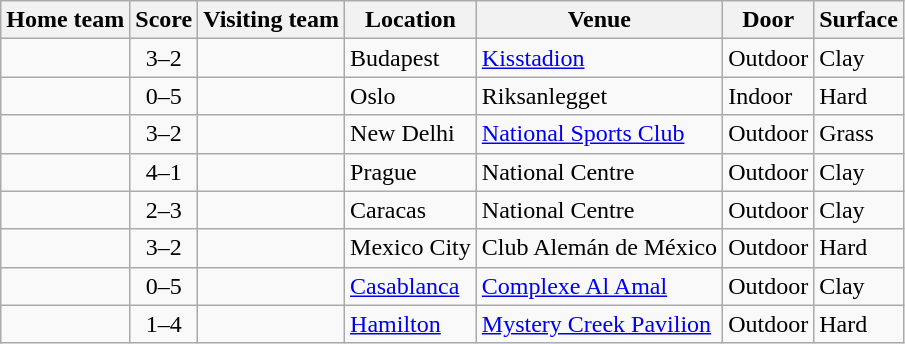<table class="wikitable" style="border:1px solid #aaa;">
<tr>
<th>Home team</th>
<th>Score</th>
<th>Visiting team</th>
<th>Location</th>
<th>Venue</th>
<th>Door</th>
<th>Surface</th>
</tr>
<tr>
<td><strong></strong></td>
<td style="text-align:center;">3–2</td>
<td></td>
<td>Budapest</td>
<td><a href='#'>Kisstadion</a></td>
<td>Outdoor</td>
<td>Clay</td>
</tr>
<tr>
<td></td>
<td style="text-align:center;">0–5</td>
<td><strong></strong></td>
<td>Oslo</td>
<td>Riksanlegget</td>
<td>Indoor</td>
<td>Hard</td>
</tr>
<tr>
<td><strong></strong></td>
<td style="text-align:center;">3–2</td>
<td></td>
<td>New Delhi</td>
<td><a href='#'>National Sports Club</a></td>
<td>Outdoor</td>
<td>Grass</td>
</tr>
<tr>
<td><strong></strong></td>
<td style="text-align:center;">4–1</td>
<td></td>
<td>Prague</td>
<td>National Centre</td>
<td>Outdoor</td>
<td>Clay</td>
</tr>
<tr>
<td></td>
<td style="text-align:center;">2–3</td>
<td><strong></strong></td>
<td>Caracas</td>
<td>National Centre</td>
<td>Outdoor</td>
<td>Clay</td>
</tr>
<tr>
<td><strong></strong></td>
<td style="text-align:center;">3–2</td>
<td></td>
<td>Mexico City</td>
<td>Club Alemán de México</td>
<td>Outdoor</td>
<td>Hard</td>
</tr>
<tr>
<td></td>
<td style="text-align:center;">0–5</td>
<td><strong></strong></td>
<td><a href='#'>Casablanca</a></td>
<td><a href='#'>Complexe Al Amal</a></td>
<td>Outdoor</td>
<td>Clay</td>
</tr>
<tr>
<td></td>
<td style="text-align:center;">1–4</td>
<td><strong></strong></td>
<td><a href='#'>Hamilton</a></td>
<td><a href='#'>Mystery Creek Pavilion</a></td>
<td>Outdoor</td>
<td>Hard</td>
</tr>
</table>
